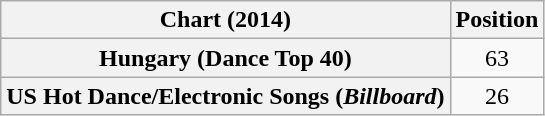<table class="wikitable sortable plainrowheaders" style="text-align:center">
<tr>
<th scope="col">Chart (2014)</th>
<th scope="col">Position</th>
</tr>
<tr>
<th scope="row">Hungary (Dance Top 40)</th>
<td align="center">63</td>
</tr>
<tr>
<th scope="row">US Hot Dance/Electronic Songs (<em>Billboard</em>)</th>
<td align="center">26</td>
</tr>
</table>
